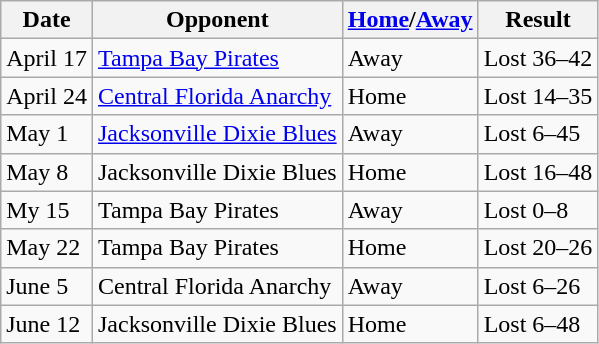<table class="wikitable">
<tr>
<th>Date</th>
<th>Opponent</th>
<th><a href='#'>Home</a>/<a href='#'>Away</a></th>
<th>Result</th>
</tr>
<tr>
<td>April 17</td>
<td><a href='#'>Tampa Bay Pirates</a></td>
<td>Away</td>
<td>Lost 36–42</td>
</tr>
<tr>
<td>April 24</td>
<td><a href='#'>Central Florida Anarchy</a></td>
<td>Home</td>
<td>Lost 14–35</td>
</tr>
<tr>
<td>May 1</td>
<td><a href='#'>Jacksonville Dixie Blues</a></td>
<td>Away</td>
<td>Lost 6–45</td>
</tr>
<tr>
<td>May 8</td>
<td>Jacksonville Dixie Blues</td>
<td>Home</td>
<td>Lost 16–48</td>
</tr>
<tr>
<td>My 15</td>
<td>Tampa Bay Pirates</td>
<td>Away</td>
<td>Lost 0–8</td>
</tr>
<tr>
<td>May 22</td>
<td>Tampa Bay Pirates</td>
<td>Home</td>
<td>Lost 20–26</td>
</tr>
<tr>
<td>June 5</td>
<td>Central Florida Anarchy</td>
<td>Away</td>
<td>Lost 6–26</td>
</tr>
<tr>
<td>June 12</td>
<td>Jacksonville Dixie Blues</td>
<td>Home</td>
<td>Lost 6–48</td>
</tr>
</table>
